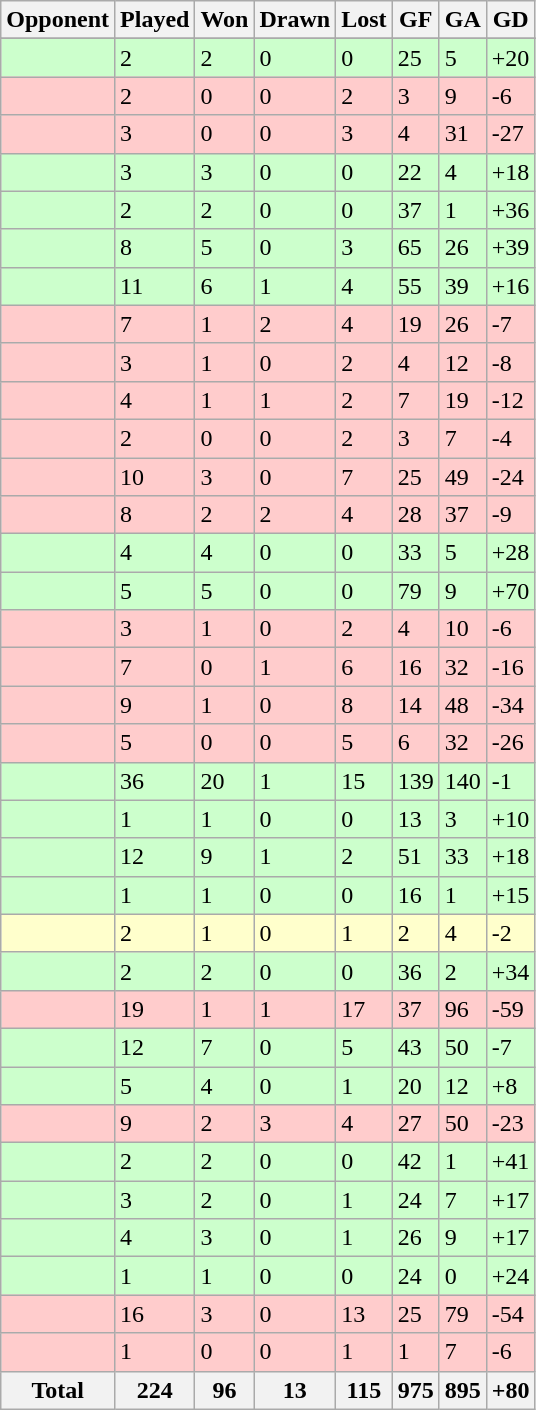<table class="sortable wikitable">
<tr>
<th>Opponent</th>
<th>Played</th>
<th>Won</th>
<th>Drawn</th>
<th>Lost</th>
<th>GF</th>
<th>GA</th>
<th>GD</th>
</tr>
<tr bgcolor="#d0ffd0" align="center">
</tr>
<tr bgcolor=#CCFFCC>
<td></td>
<td>2</td>
<td>2</td>
<td>0</td>
<td>0</td>
<td>25</td>
<td>5</td>
<td>+20</td>
</tr>
<tr bgcolor=#FFCCCC>
<td></td>
<td>2</td>
<td>0</td>
<td>0</td>
<td>2</td>
<td>3</td>
<td>9</td>
<td>-6</td>
</tr>
<tr bgcolor=#FFCCCC>
<td></td>
<td>3</td>
<td>0</td>
<td>0</td>
<td>3</td>
<td>4</td>
<td>31</td>
<td>-27</td>
</tr>
<tr bgcolor=#CCFFCC>
<td></td>
<td>3</td>
<td>3</td>
<td>0</td>
<td>0</td>
<td>22</td>
<td>4</td>
<td>+18</td>
</tr>
<tr bgcolor=#CCFFCC>
<td></td>
<td>2</td>
<td>2</td>
<td>0</td>
<td>0</td>
<td>37</td>
<td>1</td>
<td>+36</td>
</tr>
<tr bgcolor=#CCFFCC>
<td></td>
<td>8</td>
<td>5</td>
<td>0</td>
<td>3</td>
<td>65</td>
<td>26</td>
<td>+39</td>
</tr>
<tr bgcolor=#CCFFCC>
<td></td>
<td>11</td>
<td>6</td>
<td>1</td>
<td>4</td>
<td>55</td>
<td>39</td>
<td>+16</td>
</tr>
<tr bgcolor=#FFCCCC>
<td></td>
<td>7</td>
<td>1</td>
<td>2</td>
<td>4</td>
<td>19</td>
<td>26</td>
<td>-7</td>
</tr>
<tr bgcolor=#FFCCCC>
<td></td>
<td>3</td>
<td>1</td>
<td>0</td>
<td>2</td>
<td>4</td>
<td>12</td>
<td>-8</td>
</tr>
<tr bgcolor=#FFCCCC>
<td></td>
<td>4</td>
<td>1</td>
<td>1</td>
<td>2</td>
<td>7</td>
<td>19</td>
<td>-12</td>
</tr>
<tr bgcolor=#FFCCCC>
<td></td>
<td>2</td>
<td>0</td>
<td>0</td>
<td>2</td>
<td>3</td>
<td>7</td>
<td>-4</td>
</tr>
<tr bgcolor=#FFCCCC>
<td></td>
<td>10</td>
<td>3</td>
<td>0</td>
<td>7</td>
<td>25</td>
<td>49</td>
<td>-24</td>
</tr>
<tr bgcolor=#FFCCCC>
<td></td>
<td>8</td>
<td>2</td>
<td>2</td>
<td>4</td>
<td>28</td>
<td>37</td>
<td>-9</td>
</tr>
<tr bgcolor=#CCFFCC>
<td></td>
<td>4</td>
<td>4</td>
<td>0</td>
<td>0</td>
<td>33</td>
<td>5</td>
<td>+28</td>
</tr>
<tr bgcolor=#CCFFCC>
<td></td>
<td>5</td>
<td>5</td>
<td>0</td>
<td>0</td>
<td>79</td>
<td>9</td>
<td>+70</td>
</tr>
<tr bgcolor=#FFCCCC>
<td></td>
<td>3</td>
<td>1</td>
<td>0</td>
<td>2</td>
<td>4</td>
<td>10</td>
<td>-6</td>
</tr>
<tr bgcolor=#FFCCCC>
<td></td>
<td>7</td>
<td>0</td>
<td>1</td>
<td>6</td>
<td>16</td>
<td>32</td>
<td>-16</td>
</tr>
<tr bgcolor=#FFCCCC>
<td></td>
<td>9</td>
<td>1</td>
<td>0</td>
<td>8</td>
<td>14</td>
<td>48</td>
<td>-34</td>
</tr>
<tr bgcolor=#FFCCCC>
<td></td>
<td>5</td>
<td>0</td>
<td>0</td>
<td>5</td>
<td>6</td>
<td>32</td>
<td>-26</td>
</tr>
<tr bgcolor=#CCFFCC>
<td></td>
<td>36</td>
<td>20</td>
<td>1</td>
<td>15</td>
<td>139</td>
<td>140</td>
<td>-1</td>
</tr>
<tr bgcolor=#CCFFCC>
<td></td>
<td>1</td>
<td>1</td>
<td>0</td>
<td>0</td>
<td>13</td>
<td>3</td>
<td>+10</td>
</tr>
<tr bgcolor=#CCFFCC>
<td></td>
<td>12</td>
<td>9</td>
<td>1</td>
<td>2</td>
<td>51</td>
<td>33</td>
<td>+18</td>
</tr>
<tr bgcolor=#CCFFCC>
<td></td>
<td>1</td>
<td>1</td>
<td>0</td>
<td>0</td>
<td>16</td>
<td>1</td>
<td>+15</td>
</tr>
<tr bgcolor=#FFFFCC>
<td></td>
<td>2</td>
<td>1</td>
<td>0</td>
<td>1</td>
<td>2</td>
<td>4</td>
<td>-2</td>
</tr>
<tr bgcolor=#CCFFCC>
<td></td>
<td>2</td>
<td>2</td>
<td>0</td>
<td>0</td>
<td>36</td>
<td>2</td>
<td>+34</td>
</tr>
<tr bgcolor=#FFCCCC>
<td></td>
<td>19</td>
<td>1</td>
<td>1</td>
<td>17</td>
<td>37</td>
<td>96</td>
<td>-59</td>
</tr>
<tr bgcolor=#CCFFCC>
<td></td>
<td>12</td>
<td>7</td>
<td>0</td>
<td>5</td>
<td>43</td>
<td>50</td>
<td>-7</td>
</tr>
<tr bgcolor=#CCFFCC>
<td></td>
<td>5</td>
<td>4</td>
<td>0</td>
<td>1</td>
<td>20</td>
<td>12</td>
<td>+8</td>
</tr>
<tr bgcolor=#FFCCCC>
<td></td>
<td>9</td>
<td>2</td>
<td>3</td>
<td>4</td>
<td>27</td>
<td>50</td>
<td>-23</td>
</tr>
<tr bgcolor=#CCFFCC>
<td></td>
<td>2</td>
<td>2</td>
<td>0</td>
<td>0</td>
<td>42</td>
<td>1</td>
<td>+41</td>
</tr>
<tr bgcolor=#CCFFCC>
<td></td>
<td>3</td>
<td>2</td>
<td>0</td>
<td>1</td>
<td>24</td>
<td>7</td>
<td>+17</td>
</tr>
<tr bgcolor=#CCFFCC>
<td></td>
<td>4</td>
<td>3</td>
<td>0</td>
<td>1</td>
<td>26</td>
<td>9</td>
<td>+17</td>
</tr>
<tr bgcolor=#CCFFCC>
<td></td>
<td>1</td>
<td>1</td>
<td>0</td>
<td>0</td>
<td>24</td>
<td>0</td>
<td>+24</td>
</tr>
<tr bgcolor=#FFCCCC>
<td></td>
<td>16</td>
<td>3</td>
<td>0</td>
<td>13</td>
<td>25</td>
<td>79</td>
<td>-54</td>
</tr>
<tr bgcolor=#FFCCCC>
<td></td>
<td>1</td>
<td>0</td>
<td>0</td>
<td>1</td>
<td>1</td>
<td>7</td>
<td>-6</td>
</tr>
<tr>
<th>Total</th>
<th>224</th>
<th>96</th>
<th>13</th>
<th>115</th>
<th>975</th>
<th>895</th>
<th>+80</th>
</tr>
</table>
